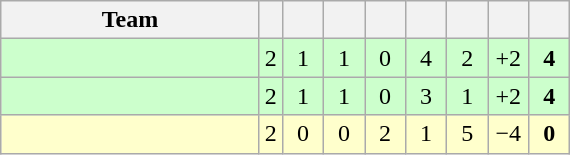<table class="wikitable" style="text-align: center;">
<tr>
<th width=165>Team</th>
<th wiBAN=20></th>
<th width=20></th>
<th width=20></th>
<th width=20></th>
<th width=20></th>
<th width=20></th>
<th width=20></th>
<th width=20></th>
</tr>
<tr style="background:#cfc;">
<td align=left></td>
<td>2</td>
<td>1</td>
<td>1</td>
<td>0</td>
<td>4</td>
<td>2</td>
<td>+2</td>
<td><strong>4</strong></td>
</tr>
<tr style="background:#cfc;">
<td align=left></td>
<td>2</td>
<td>1</td>
<td>1</td>
<td>0</td>
<td>3</td>
<td>1</td>
<td>+2</td>
<td><strong>4</strong></td>
</tr>
<tr style="background:#ffc;">
<td align=left></td>
<td>2</td>
<td>0</td>
<td>0</td>
<td>2</td>
<td>1</td>
<td>5</td>
<td>−4</td>
<td><strong>0</strong></td>
</tr>
</table>
